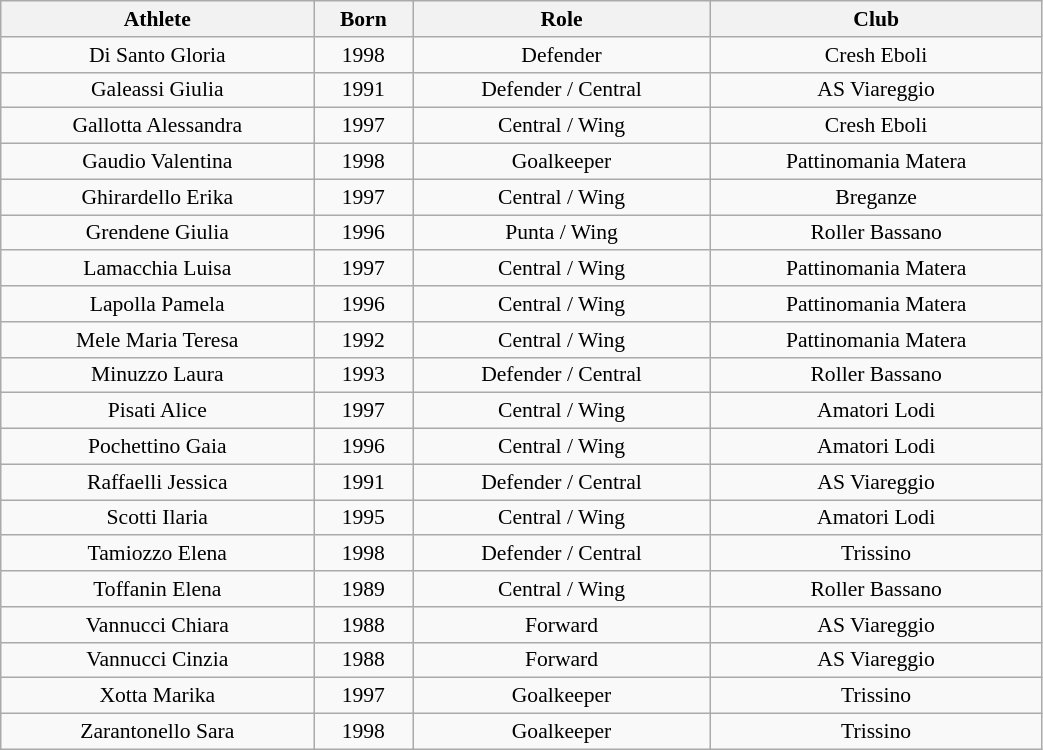<table class="wikitable" width=55% style="font-size:90%; text-align:center;">
<tr>
<th>Athlete</th>
<th>Born</th>
<th>Role</th>
<th>Club</th>
</tr>
<tr>
<td>Di Santo Gloria</td>
<td>1998</td>
<td>Defender</td>
<td>Cresh Eboli</td>
</tr>
<tr>
<td>Galeassi Giulia</td>
<td>1991</td>
<td>Defender / Central</td>
<td>AS Viareggio</td>
</tr>
<tr>
<td>Gallotta Alessandra</td>
<td>1997</td>
<td>Central / Wing</td>
<td>Cresh Eboli</td>
</tr>
<tr>
<td>Gaudio Valentina</td>
<td>1998</td>
<td>Goalkeeper</td>
<td>Pattinomania Matera</td>
</tr>
<tr>
<td>Ghirardello Erika</td>
<td>1997</td>
<td>Central / Wing</td>
<td>Breganze</td>
</tr>
<tr>
<td>Grendene Giulia</td>
<td>1996</td>
<td>Punta / Wing</td>
<td>Roller Bassano</td>
</tr>
<tr>
<td>Lamacchia Luisa</td>
<td>1997</td>
<td>Central / Wing</td>
<td>Pattinomania Matera</td>
</tr>
<tr>
<td>Lapolla Pamela</td>
<td>1996</td>
<td>Central / Wing</td>
<td>Pattinomania Matera</td>
</tr>
<tr>
<td>Mele Maria Teresa</td>
<td>1992</td>
<td>Central / Wing</td>
<td>Pattinomania Matera</td>
</tr>
<tr>
<td>Minuzzo Laura</td>
<td>1993</td>
<td>Defender / Central</td>
<td>Roller Bassano</td>
</tr>
<tr>
<td>Pisati Alice</td>
<td>1997</td>
<td>Central / Wing</td>
<td>Amatori Lodi</td>
</tr>
<tr>
<td>Pochettino Gaia</td>
<td>1996</td>
<td>Central / Wing</td>
<td>Amatori Lodi</td>
</tr>
<tr>
<td>Raffaelli Jessica</td>
<td>1991</td>
<td>Defender / Central</td>
<td>AS Viareggio</td>
</tr>
<tr>
<td>Scotti Ilaria</td>
<td>1995</td>
<td>Central / Wing</td>
<td>Amatori Lodi</td>
</tr>
<tr>
<td>Tamiozzo Elena</td>
<td>1998</td>
<td>Defender / Central</td>
<td>Trissino</td>
</tr>
<tr>
<td>Toffanin Elena</td>
<td>1989</td>
<td>Central / Wing</td>
<td>Roller Bassano</td>
</tr>
<tr>
<td>Vannucci Chiara</td>
<td>1988</td>
<td>Forward</td>
<td>AS Viareggio</td>
</tr>
<tr>
<td>Vannucci Cinzia</td>
<td>1988</td>
<td>Forward</td>
<td>AS Viareggio</td>
</tr>
<tr>
<td>Xotta Marika</td>
<td>1997</td>
<td>Goalkeeper</td>
<td>Trissino</td>
</tr>
<tr>
<td>Zarantonello Sara</td>
<td>1998</td>
<td>Goalkeeper</td>
<td>Trissino</td>
</tr>
</table>
